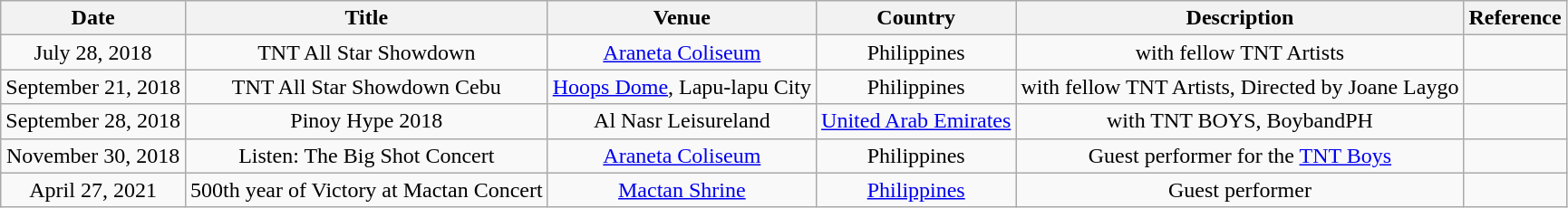<table class="wikitable sortable" style="text-align:center;">
<tr>
<th>Date</th>
<th>Title</th>
<th>Venue</th>
<th>Country</th>
<th>Description</th>
<th>Reference</th>
</tr>
<tr>
<td>July 28, 2018</td>
<td>TNT All Star Showdown</td>
<td><a href='#'>Araneta Coliseum</a></td>
<td>Philippines</td>
<td>with fellow TNT Artists</td>
<td></td>
</tr>
<tr>
<td>September 21, 2018</td>
<td>TNT All Star Showdown Cebu</td>
<td><a href='#'>Hoops Dome</a>, Lapu-lapu City</td>
<td>Philippines</td>
<td>with fellow TNT Artists, Directed by Joane Laygo</td>
<td></td>
</tr>
<tr>
<td>September 28, 2018</td>
<td>Pinoy Hype 2018</td>
<td>Al Nasr Leisureland</td>
<td><a href='#'>United Arab Emirates</a></td>
<td>with TNT BOYS, BoybandPH</td>
<td></td>
</tr>
<tr>
<td>November 30, 2018</td>
<td>Listen: The Big Shot Concert</td>
<td><a href='#'>Araneta Coliseum</a></td>
<td>Philippines</td>
<td>Guest performer for the <a href='#'>TNT Boys</a></td>
<td></td>
</tr>
<tr>
<td>April 27, 2021</td>
<td>500th year of Victory at Mactan Concert</td>
<td><a href='#'>Mactan Shrine</a></td>
<td><a href='#'>Philippines</a></td>
<td>Guest performer</td>
<td></td>
</tr>
</table>
